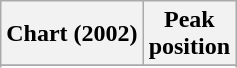<table class="wikitable plainrowheaders sortable" style="text-align:center;">
<tr>
<th scope="col">Chart (2002)</th>
<th scope="col">Peak<br>position</th>
</tr>
<tr>
</tr>
<tr>
</tr>
<tr>
</tr>
</table>
